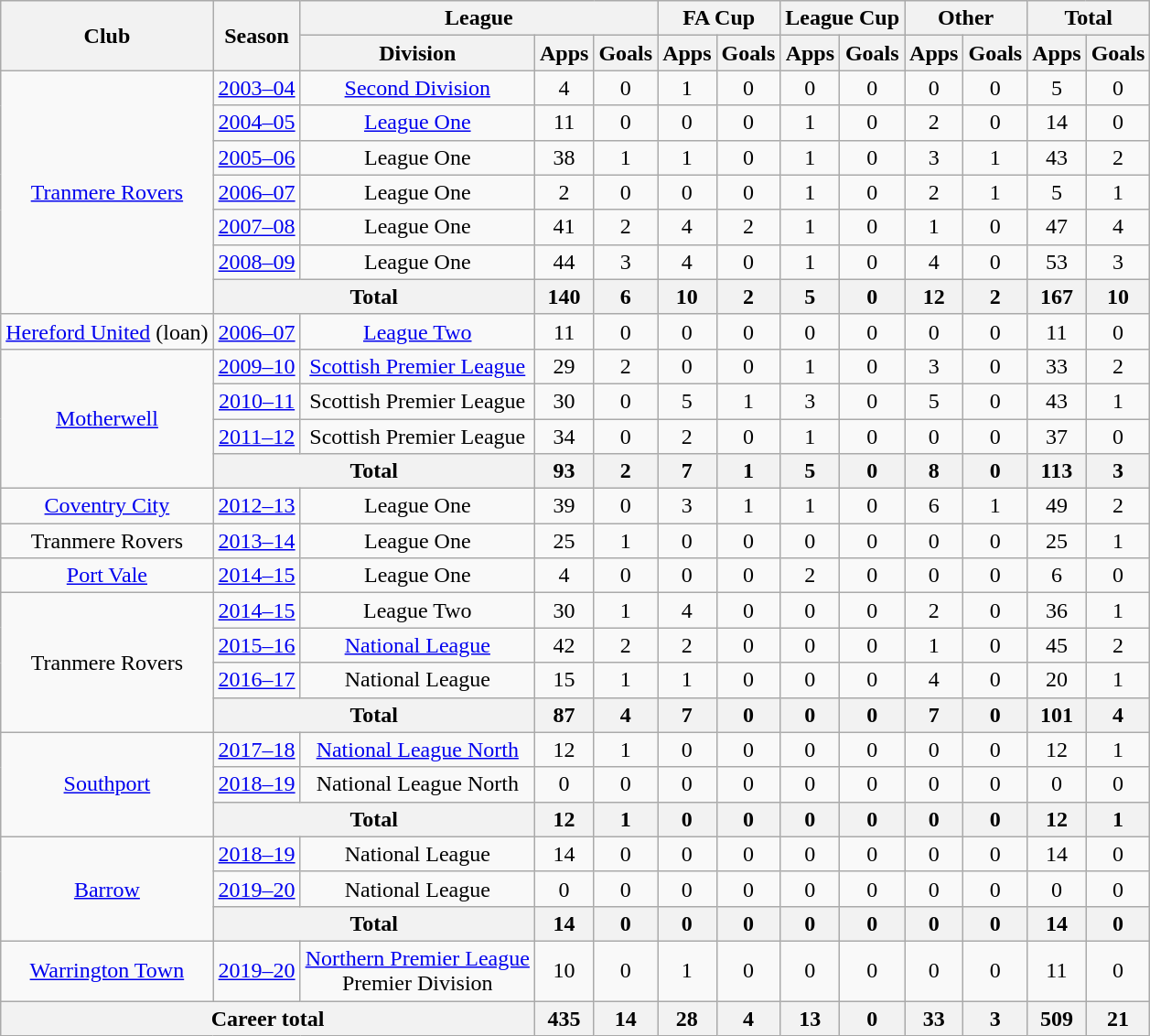<table class="wikitable" style="text-align: center;">
<tr>
<th rowspan="2">Club</th>
<th rowspan="2">Season</th>
<th colspan="3">League</th>
<th colspan="2">FA Cup</th>
<th colspan="2">League Cup</th>
<th colspan="2">Other</th>
<th colspan="2">Total</th>
</tr>
<tr>
<th>Division</th>
<th>Apps</th>
<th>Goals</th>
<th>Apps</th>
<th>Goals</th>
<th>Apps</th>
<th>Goals</th>
<th>Apps</th>
<th>Goals</th>
<th>Apps</th>
<th>Goals</th>
</tr>
<tr>
<td rowspan="7" valign="center"><a href='#'>Tranmere Rovers</a></td>
<td><a href='#'>2003–04</a></td>
<td><a href='#'>Second Division</a></td>
<td>4</td>
<td>0</td>
<td>1</td>
<td>0</td>
<td>0</td>
<td>0</td>
<td>0</td>
<td>0</td>
<td>5</td>
<td>0</td>
</tr>
<tr>
<td><a href='#'>2004–05</a></td>
<td><a href='#'>League One</a></td>
<td>11</td>
<td>0</td>
<td>0</td>
<td>0</td>
<td>1</td>
<td>0</td>
<td>2</td>
<td>0</td>
<td>14</td>
<td>0</td>
</tr>
<tr>
<td><a href='#'>2005–06</a></td>
<td>League One</td>
<td>38</td>
<td>1</td>
<td>1</td>
<td>0</td>
<td>1</td>
<td>0</td>
<td>3</td>
<td>1</td>
<td>43</td>
<td>2</td>
</tr>
<tr>
<td><a href='#'>2006–07</a></td>
<td>League One</td>
<td>2</td>
<td>0</td>
<td>0</td>
<td>0</td>
<td>1</td>
<td>0</td>
<td>2</td>
<td>1</td>
<td>5</td>
<td>1</td>
</tr>
<tr>
<td><a href='#'>2007–08</a></td>
<td>League One</td>
<td>41</td>
<td>2</td>
<td>4</td>
<td>2</td>
<td>1</td>
<td>0</td>
<td>1</td>
<td>0</td>
<td>47</td>
<td>4</td>
</tr>
<tr>
<td><a href='#'>2008–09</a></td>
<td>League One</td>
<td>44</td>
<td>3</td>
<td>4</td>
<td>0</td>
<td>1</td>
<td>0</td>
<td>4</td>
<td>0</td>
<td>53</td>
<td>3</td>
</tr>
<tr>
<th colspan="2">Total</th>
<th>140</th>
<th>6</th>
<th>10</th>
<th>2</th>
<th>5</th>
<th>0</th>
<th>12</th>
<th>2</th>
<th>167</th>
<th>10</th>
</tr>
<tr>
<td rowspan="1" valign="center"><a href='#'>Hereford United</a> (loan)</td>
<td><a href='#'>2006–07</a></td>
<td><a href='#'>League Two</a></td>
<td>11</td>
<td>0</td>
<td>0</td>
<td>0</td>
<td>0</td>
<td>0</td>
<td>0</td>
<td>0</td>
<td>11</td>
<td>0</td>
</tr>
<tr>
<td rowspan="4" valign="center"><a href='#'>Motherwell</a></td>
<td><a href='#'>2009–10</a></td>
<td><a href='#'>Scottish Premier League</a></td>
<td>29</td>
<td>2</td>
<td>0</td>
<td>0</td>
<td>1</td>
<td>0</td>
<td>3</td>
<td>0</td>
<td>33</td>
<td>2</td>
</tr>
<tr>
<td><a href='#'>2010–11</a></td>
<td>Scottish Premier League</td>
<td>30</td>
<td>0</td>
<td>5</td>
<td>1</td>
<td>3</td>
<td>0</td>
<td>5</td>
<td>0</td>
<td>43</td>
<td>1</td>
</tr>
<tr>
<td><a href='#'>2011–12</a></td>
<td>Scottish Premier League</td>
<td>34</td>
<td>0</td>
<td>2</td>
<td>0</td>
<td>1</td>
<td>0</td>
<td>0</td>
<td>0</td>
<td>37</td>
<td>0</td>
</tr>
<tr>
<th colspan="2">Total</th>
<th>93</th>
<th>2</th>
<th>7</th>
<th>1</th>
<th>5</th>
<th>0</th>
<th>8</th>
<th>0</th>
<th>113</th>
<th>3</th>
</tr>
<tr>
<td rowspan="1" valign="center"><a href='#'>Coventry City</a></td>
<td><a href='#'>2012–13</a></td>
<td>League One</td>
<td>39</td>
<td>0</td>
<td>3</td>
<td>1</td>
<td>1</td>
<td>0</td>
<td>6</td>
<td>1</td>
<td>49</td>
<td>2</td>
</tr>
<tr>
<td rowspan="1" valign="center">Tranmere Rovers</td>
<td><a href='#'>2013–14</a></td>
<td>League One</td>
<td>25</td>
<td>1</td>
<td>0</td>
<td>0</td>
<td>0</td>
<td>0</td>
<td>0</td>
<td>0</td>
<td>25</td>
<td>1</td>
</tr>
<tr>
<td rowspan="1" valign="center"><a href='#'>Port Vale</a></td>
<td><a href='#'>2014–15</a></td>
<td>League One</td>
<td>4</td>
<td>0</td>
<td>0</td>
<td>0</td>
<td>2</td>
<td>0</td>
<td>0</td>
<td>0</td>
<td>6</td>
<td>0</td>
</tr>
<tr>
<td rowspan="4" valign="center">Tranmere Rovers</td>
<td><a href='#'>2014–15</a></td>
<td>League Two</td>
<td>30</td>
<td>1</td>
<td>4</td>
<td>0</td>
<td>0</td>
<td>0</td>
<td>2</td>
<td>0</td>
<td>36</td>
<td>1</td>
</tr>
<tr>
<td><a href='#'>2015–16</a></td>
<td><a href='#'>National League</a></td>
<td>42</td>
<td>2</td>
<td>2</td>
<td>0</td>
<td>0</td>
<td>0</td>
<td>1</td>
<td>0</td>
<td>45</td>
<td>2</td>
</tr>
<tr>
<td><a href='#'>2016–17</a></td>
<td>National League</td>
<td>15</td>
<td>1</td>
<td>1</td>
<td>0</td>
<td>0</td>
<td>0</td>
<td>4</td>
<td>0</td>
<td>20</td>
<td>1</td>
</tr>
<tr>
<th colspan="2">Total</th>
<th>87</th>
<th>4</th>
<th>7</th>
<th>0</th>
<th>0</th>
<th>0</th>
<th>7</th>
<th>0</th>
<th>101</th>
<th>4</th>
</tr>
<tr>
<td rowspan="3" valign="center"><a href='#'>Southport</a></td>
<td><a href='#'>2017–18</a></td>
<td><a href='#'>National League North</a></td>
<td>12</td>
<td>1</td>
<td>0</td>
<td>0</td>
<td>0</td>
<td>0</td>
<td>0</td>
<td>0</td>
<td>12</td>
<td>1</td>
</tr>
<tr>
<td><a href='#'>2018–19</a></td>
<td>National League North</td>
<td>0</td>
<td>0</td>
<td>0</td>
<td>0</td>
<td>0</td>
<td>0</td>
<td>0</td>
<td>0</td>
<td>0</td>
<td>0</td>
</tr>
<tr>
<th colspan="2">Total</th>
<th>12</th>
<th>1</th>
<th>0</th>
<th>0</th>
<th>0</th>
<th>0</th>
<th>0</th>
<th>0</th>
<th>12</th>
<th>1</th>
</tr>
<tr>
<td rowspan="3" valign="center"><a href='#'>Barrow</a></td>
<td><a href='#'>2018–19</a></td>
<td>National League</td>
<td>14</td>
<td>0</td>
<td>0</td>
<td>0</td>
<td>0</td>
<td>0</td>
<td>0</td>
<td>0</td>
<td>14</td>
<td>0</td>
</tr>
<tr>
<td><a href='#'>2019–20</a></td>
<td>National League</td>
<td>0</td>
<td>0</td>
<td>0</td>
<td>0</td>
<td>0</td>
<td>0</td>
<td>0</td>
<td>0</td>
<td>0</td>
<td>0</td>
</tr>
<tr>
<th colspan="2">Total</th>
<th>14</th>
<th>0</th>
<th>0</th>
<th>0</th>
<th>0</th>
<th>0</th>
<th>0</th>
<th>0</th>
<th>14</th>
<th>0</th>
</tr>
<tr>
<td><a href='#'>Warrington Town</a></td>
<td><a href='#'>2019–20</a></td>
<td><a href='#'>Northern Premier League</a><br>Premier Division</td>
<td>10</td>
<td>0</td>
<td>1</td>
<td>0</td>
<td>0</td>
<td>0</td>
<td>0</td>
<td>0</td>
<td>11</td>
<td>0</td>
</tr>
<tr>
<th colspan="3">Career total</th>
<th>435</th>
<th>14</th>
<th>28</th>
<th>4</th>
<th>13</th>
<th>0</th>
<th>33</th>
<th>3</th>
<th>509</th>
<th>21</th>
</tr>
</table>
